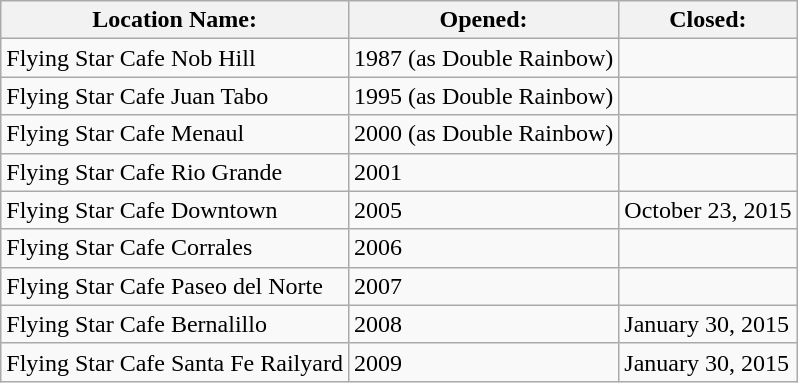<table class="wikitable">
<tr>
<th>Location Name:</th>
<th>Opened:</th>
<th>Closed:</th>
</tr>
<tr>
<td>Flying Star Cafe Nob Hill</td>
<td>1987 (as Double Rainbow)</td>
<td></td>
</tr>
<tr>
<td>Flying Star Cafe Juan Tabo</td>
<td>1995 (as Double Rainbow)</td>
<td></td>
</tr>
<tr>
<td>Flying Star Cafe Menaul</td>
<td>2000 (as Double Rainbow)</td>
<td></td>
</tr>
<tr>
<td>Flying Star Cafe Rio Grande</td>
<td>2001</td>
<td></td>
</tr>
<tr>
<td>Flying Star Cafe Downtown</td>
<td>2005</td>
<td>October 23, 2015</td>
</tr>
<tr>
<td>Flying Star Cafe Corrales</td>
<td>2006</td>
<td></td>
</tr>
<tr>
<td>Flying Star Cafe Paseo del Norte</td>
<td>2007</td>
<td></td>
</tr>
<tr>
<td>Flying Star Cafe Bernalillo</td>
<td>2008</td>
<td>January 30, 2015</td>
</tr>
<tr>
<td>Flying Star Cafe Santa Fe Railyard</td>
<td>2009</td>
<td>January 30, 2015</td>
</tr>
</table>
